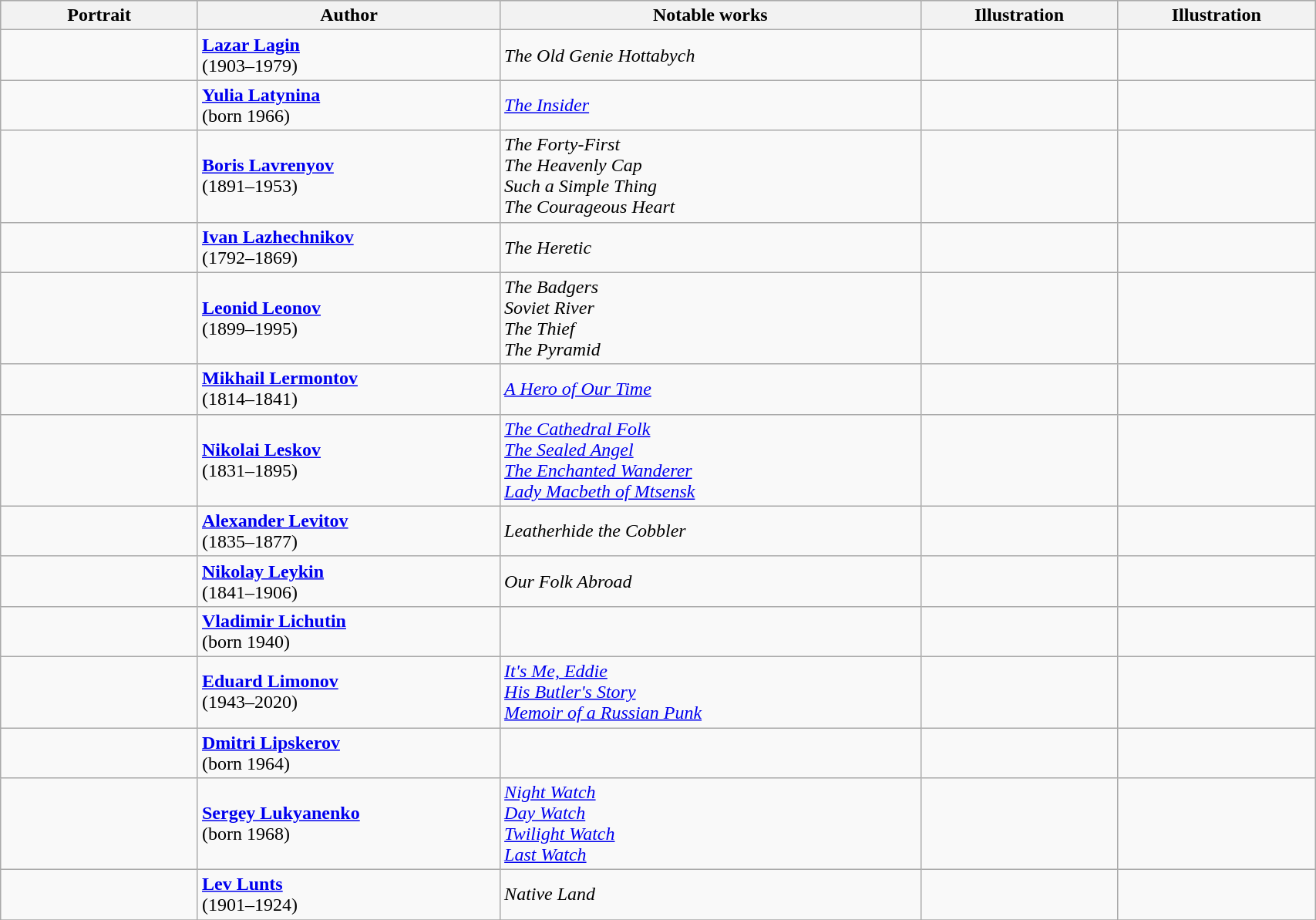<table class="wikitable" style="width:90%;">
<tr bgcolor="#cccccc">
<th width=15%>Portrait</th>
<th width=23%>Author</th>
<th width=32%>Notable works</th>
<th width=15%>Illustration</th>
<th width=15%>Illustration</th>
</tr>
<tr>
<td align=center></td>
<td><strong><a href='#'>Lazar Lagin</a></strong><br>(1903–1979)</td>
<td><em>The Old Genie Hottabych</em></td>
<td align=center></td>
<td align=center></td>
</tr>
<tr>
<td align=center></td>
<td><strong><a href='#'>Yulia Latynina</a></strong><br>(born 1966)</td>
<td><em><a href='#'>The Insider</a></em></td>
<td align=center></td>
<td align=center></td>
</tr>
<tr>
<td align=center></td>
<td><strong><a href='#'>Boris Lavrenyov</a></strong><br>(1891–1953)</td>
<td><em>The Forty-First</em><br><em>The Heavenly Cap</em><br><em>Such a Simple Thing</em><br><em>The Courageous Heart</em></td>
<td align=center></td>
<td align=center></td>
</tr>
<tr>
<td align=center></td>
<td><strong><a href='#'>Ivan Lazhechnikov</a></strong><br>(1792–1869)</td>
<td><em>The Heretic</em></td>
<td align=center></td>
<td align=center></td>
</tr>
<tr>
<td align=center></td>
<td><strong><a href='#'>Leonid Leonov</a></strong><br>(1899–1995)</td>
<td><em>The Badgers</em><br><em>Soviet River</em><br><em>The Thief</em><br><em>The Pyramid</em></td>
<td align=center></td>
<td align=center></td>
</tr>
<tr>
<td align=center></td>
<td><strong><a href='#'>Mikhail Lermontov</a></strong><br>(1814–1841)</td>
<td><em><a href='#'>A Hero of Our Time</a></em></td>
<td align=center></td>
<td align=center></td>
</tr>
<tr>
<td align=center></td>
<td><strong><a href='#'>Nikolai Leskov</a></strong><br>(1831–1895)</td>
<td><em><a href='#'>The Cathedral Folk</a></em><br><em><a href='#'>The Sealed Angel</a></em><br><em><a href='#'>The Enchanted Wanderer</a></em><br><em><a href='#'>Lady Macbeth of Mtsensk</a></em></td>
<td align=center></td>
<td align=center></td>
</tr>
<tr>
<td align=center></td>
<td><strong><a href='#'>Alexander Levitov</a></strong><br>(1835–1877)</td>
<td><em>Leatherhide the Cobbler</em></td>
<td align=center></td>
<td align=center></td>
</tr>
<tr>
<td align=center></td>
<td><strong><a href='#'>Nikolay Leykin</a></strong><br>(1841–1906)</td>
<td><em>Our Folk Abroad</em></td>
<td align=center></td>
<td align=center></td>
</tr>
<tr>
<td align=center></td>
<td><strong><a href='#'>Vladimir Lichutin</a></strong><br>(born 1940)</td>
<td></td>
<td align=center></td>
<td align=center></td>
</tr>
<tr>
<td align=center></td>
<td><strong><a href='#'>Eduard Limonov</a></strong><br>(1943–2020)</td>
<td><em><a href='#'>It's Me, Eddie</a></em><br><em><a href='#'>His Butler's Story</a></em><br><em><a href='#'>Memoir of a Russian Punk</a></em></td>
<td align=center></td>
<td align=center></td>
</tr>
<tr>
<td align=center></td>
<td><strong><a href='#'>Dmitri Lipskerov</a></strong><br>(born 1964)</td>
<td></td>
<td align=center></td>
<td align=center></td>
</tr>
<tr>
<td align=center></td>
<td><strong><a href='#'>Sergey Lukyanenko</a></strong><br>(born 1968)</td>
<td><em><a href='#'>Night Watch</a></em><br><em><a href='#'>Day Watch</a></em><br><em><a href='#'>Twilight Watch</a></em><br><em><a href='#'>Last Watch</a></em></td>
<td align=center></td>
<td align=center></td>
</tr>
<tr>
<td align=center></td>
<td><strong><a href='#'>Lev Lunts</a></strong><br>(1901–1924)</td>
<td><em>Native Land</em></td>
<td align=center></td>
<td align=center></td>
</tr>
<tr>
</tr>
</table>
